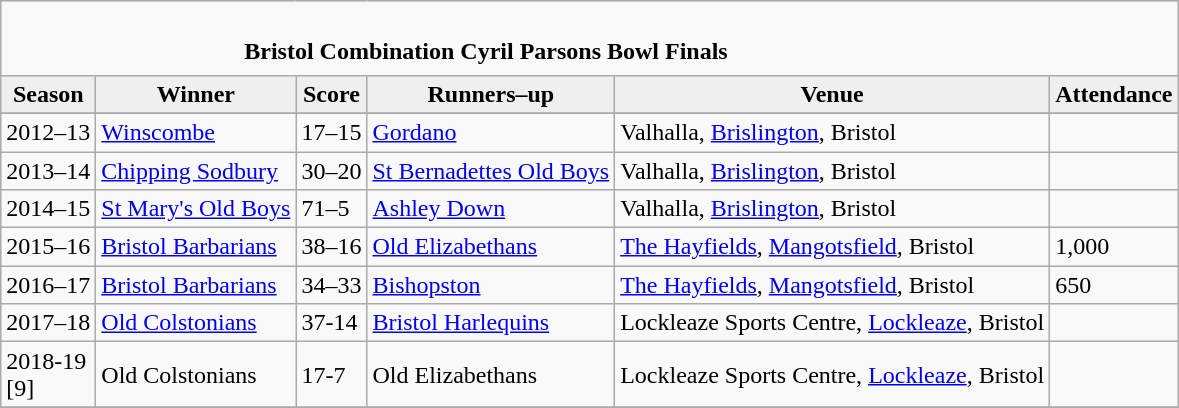<table class="wikitable" style="text-align: left;">
<tr>
<td colspan="6" cellpadding="0" cellspacing="0"><br><table border="0" style="width:100%;" cellpadding="0" cellspacing="0">
<tr>
<td style="width:20%; border:0;"></td>
<td style="border:0;"><strong>Bristol Combination Cyril Parsons Bowl Finals</strong></td>
<td style="width:20%; border:0;"></td>
</tr>
</table>
</td>
</tr>
<tr>
<th style="background:#efefef;">Season</th>
<th style="background:#efefef">Winner</th>
<th style="background:#efefef">Score</th>
<th style="background:#efefef;">Runners–up</th>
<th style="background:#efefef;">Venue</th>
<th style="background:#efefef;">Attendance</th>
</tr>
<tr align=left>
</tr>
<tr>
<td>2012–13</td>
<td><a href='#'>Winscombe</a></td>
<td>17–15</td>
<td><a href='#'>Gordano</a></td>
<td>Valhalla, <a href='#'>Brislington</a>, Bristol</td>
<td></td>
</tr>
<tr>
<td>2013–14</td>
<td><a href='#'>Chipping Sodbury</a></td>
<td>30–20</td>
<td><a href='#'>St Bernadettes Old Boys</a></td>
<td>Valhalla, <a href='#'>Brislington</a>, Bristol</td>
<td></td>
</tr>
<tr>
<td>2014–15</td>
<td><a href='#'>St Mary's Old Boys</a></td>
<td>71–5</td>
<td><a href='#'>Ashley Down</a></td>
<td>Valhalla, <a href='#'>Brislington</a>, Bristol</td>
<td></td>
</tr>
<tr>
<td>2015–16</td>
<td><a href='#'>Bristol Barbarians</a></td>
<td>38–16</td>
<td><a href='#'>Old Elizabethans</a></td>
<td><a href='#'>The Hayfields</a>, <a href='#'>Mangotsfield</a>, Bristol</td>
<td>1,000</td>
</tr>
<tr>
<td>2016–17</td>
<td><a href='#'>Bristol Barbarians</a></td>
<td>34–33</td>
<td><a href='#'>Bishopston</a></td>
<td><a href='#'>The Hayfields</a>, <a href='#'>Mangotsfield</a>, Bristol</td>
<td>650</td>
</tr>
<tr>
<td>2017–18</td>
<td><a href='#'>Old Colstonians</a></td>
<td>37-14</td>
<td><a href='#'>Bristol Harlequins</a></td>
<td>Lockleaze Sports Centre, <a href='#'>Lockleaze</a>, Bristol</td>
<td></td>
</tr>
<tr>
<td>2018-19<br>[9]</td>
<td>Old Colstonians</td>
<td>17-7</td>
<td>Old Elizabethans</td>
<td>Lockleaze Sports Centre, <a href='#'>Lockleaze</a>, Bristol</td>
<td></td>
</tr>
<tr>
</tr>
</table>
